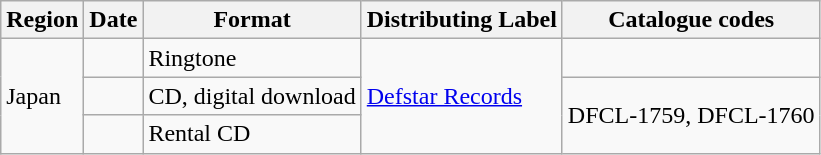<table class="wikitable">
<tr>
<th>Region</th>
<th>Date</th>
<th>Format</th>
<th>Distributing Label</th>
<th>Catalogue codes</th>
</tr>
<tr>
<td rowspan="3">Japan</td>
<td></td>
<td>Ringtone</td>
<td rowspan="3"><a href='#'>Defstar Records</a></td>
<td rowspan="1"></td>
</tr>
<tr>
<td></td>
<td>CD, digital download</td>
<td rowspan="2">DFCL-1759, DFCL-1760</td>
</tr>
<tr>
<td></td>
<td>Rental CD</td>
</tr>
</table>
